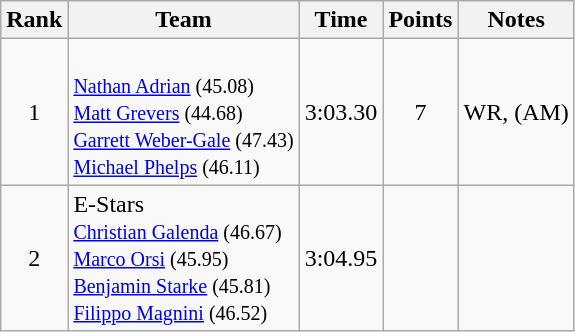<table class="wikitable" style="text-align:center">
<tr>
<th>Rank</th>
<th>Team</th>
<th>Time</th>
<th>Points</th>
<th>Notes</th>
</tr>
<tr>
<td>1</td>
<td align="left"> <br><small><a href='#'>Nathan Adrian</a> (45.08)<br><a href='#'>Matt Grevers</a> (44.68)<br><a href='#'>Garrett Weber-Gale</a> (47.43)<br><a href='#'>Michael Phelps</a> (46.11)</small></td>
<td>3:03.30</td>
<td>7</td>
<td>WR, (AM)</td>
</tr>
<tr>
<td>2</td>
<td align="left">E-Stars <br><small><a href='#'>Christian Galenda</a> (46.67)<br><a href='#'>Marco Orsi</a> (45.95)<br><a href='#'>Benjamin Starke</a> (45.81)<br><a href='#'>Filippo Magnini</a> (46.52)</small></td>
<td>3:04.95</td>
<td></td>
<td></td>
</tr>
</table>
